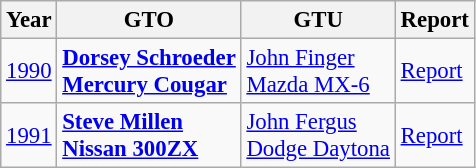<table class="wikitable" style="font-size: 95%;">
<tr>
<th>Year</th>
<th>GTO</th>
<th>GTU</th>
<th>Report</th>
</tr>
<tr>
<td align=center><a href='#'>1990</a></td>
<td><strong> <a href='#'>Dorsey Schroeder</a><br><a href='#'>Mercury Cougar</a></strong></td>
<td> <a href='#'>John Finger</a><br><a href='#'>Mazda MX-6</a></td>
<td><a href='#'>Report</a></td>
</tr>
<tr>
<td align=center><a href='#'>1991</a></td>
<td><strong> <a href='#'>Steve Millen</a><br><a href='#'>Nissan 300ZX</a></strong></td>
<td> <a href='#'>John Fergus</a><br><a href='#'>Dodge Daytona</a></td>
<td><a href='#'>Report</a></td>
</tr>
</table>
